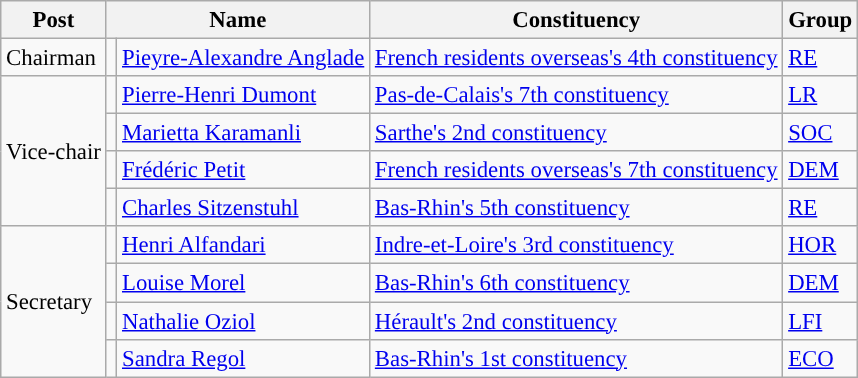<table class="wikitable" style="font-size:95%;">
<tr>
<th>Post</th>
<th colspan=2>Name</th>
<th>Constituency</th>
<th>Group</th>
</tr>
<tr>
<td>Chairman</td>
<td style="background:"></td>
<td><a href='#'>Pieyre-Alexandre Anglade</a></td>
<td><a href='#'>French residents overseas's 4th constituency</a></td>
<td><a href='#'>RE</a></td>
</tr>
<tr>
<td rowspan=4>Vice-chair</td>
<td style="background:"></td>
<td><a href='#'>Pierre-Henri Dumont</a></td>
<td><a href='#'>Pas-de-Calais's 7th constituency</a></td>
<td><a href='#'>LR</a></td>
</tr>
<tr>
<td style="background:"></td>
<td><a href='#'>Marietta Karamanli</a></td>
<td><a href='#'>Sarthe's 2nd constituency</a></td>
<td><a href='#'>SOC</a></td>
</tr>
<tr>
<td style="background:"></td>
<td><a href='#'>Frédéric Petit</a></td>
<td><a href='#'>French residents overseas's 7th constituency</a></td>
<td><a href='#'>DEM</a></td>
</tr>
<tr>
<td style="background:"></td>
<td><a href='#'>Charles Sitzenstuhl</a></td>
<td><a href='#'>Bas-Rhin's 5th constituency</a></td>
<td><a href='#'>RE</a></td>
</tr>
<tr>
<td rowspan=4>Secretary</td>
<td style="background:"></td>
<td><a href='#'>Henri Alfandari</a></td>
<td><a href='#'>Indre-et-Loire's 3rd constituency</a></td>
<td><a href='#'>HOR</a></td>
</tr>
<tr>
<td style="background:"></td>
<td><a href='#'>Louise Morel</a></td>
<td><a href='#'>Bas-Rhin's 6th constituency</a></td>
<td><a href='#'>DEM</a></td>
</tr>
<tr>
<td style="background:"></td>
<td><a href='#'>Nathalie Oziol</a></td>
<td><a href='#'>Hérault's 2nd constituency</a></td>
<td><a href='#'>LFI</a></td>
</tr>
<tr>
<td style="background:"></td>
<td><a href='#'>Sandra Regol</a></td>
<td><a href='#'>Bas-Rhin's 1st constituency</a></td>
<td><a href='#'>ECO</a></td>
</tr>
</table>
